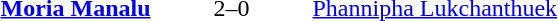<table>
<tr>
<th width=400></th>
<th width=100></th>
<th width=400></th>
</tr>
<tr>
<td align=right><strong><a href='#'>Moria Manalu</a> </strong></td>
<td align=center>2–0</td>
<td> <a href='#'>Phannipha Lukchanthuek</a></td>
</tr>
</table>
